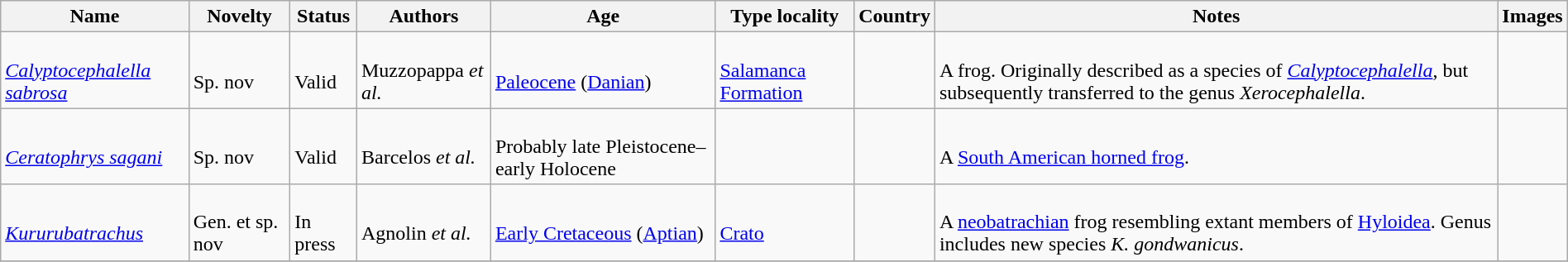<table class="wikitable sortable"  style="margin:auto; width:100%;">
<tr>
<th>Name</th>
<th>Novelty</th>
<th>Status</th>
<th>Authors</th>
<th>Age</th>
<th>Type locality</th>
<th>Country</th>
<th>Notes</th>
<th>Images</th>
</tr>
<tr>
<td><br><em><a href='#'>Calyptocephalella sabrosa</a></em></td>
<td><br>Sp. nov</td>
<td><br>Valid</td>
<td><br>Muzzopappa <em>et al.</em></td>
<td><br><a href='#'>Paleocene</a> (<a href='#'>Danian</a>)</td>
<td><br><a href='#'>Salamanca Formation</a></td>
<td><br></td>
<td><br>A frog. Originally described as a species of <em><a href='#'>Calyptocephalella</a></em>, but subsequently transferred to the genus <em>Xerocephalella</em>.</td>
<td></td>
</tr>
<tr>
<td><br><em><a href='#'>Ceratophrys sagani</a></em></td>
<td><br>Sp. nov</td>
<td><br>Valid</td>
<td><br>Barcelos <em>et al.</em></td>
<td><br>Probably late Pleistocene–early Holocene</td>
<td></td>
<td><br></td>
<td><br>A <a href='#'>South American horned frog</a>.</td>
<td></td>
</tr>
<tr>
<td><br><em><a href='#'>Kururubatrachus</a></em></td>
<td><br>Gen. et sp. nov</td>
<td><br>In press</td>
<td><br>Agnolin <em>et al.</em></td>
<td><br><a href='#'>Early Cretaceous</a> (<a href='#'>Aptian</a>)</td>
<td><br><a href='#'>Crato</a></td>
<td><br></td>
<td><br>A <a href='#'>neobatrachian</a> frog resembling extant members of <a href='#'>Hyloidea</a>. Genus includes new species <em>K. gondwanicus</em>.</td>
<td></td>
</tr>
<tr>
</tr>
</table>
